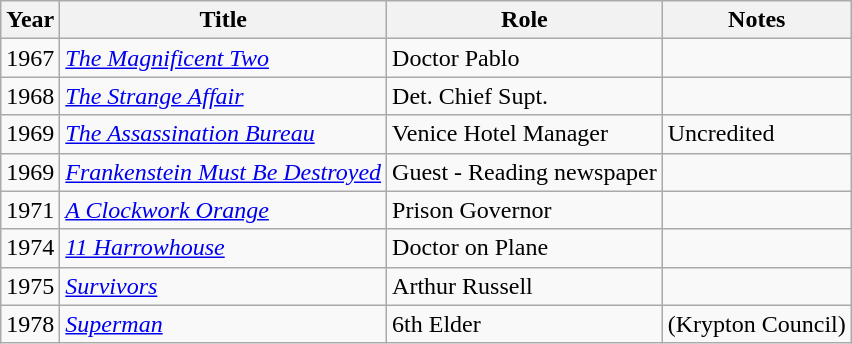<table class="wikitable">
<tr>
<th>Year</th>
<th>Title</th>
<th>Role</th>
<th>Notes</th>
</tr>
<tr>
<td>1967</td>
<td><em><a href='#'>The Magnificent Two</a></em></td>
<td>Doctor Pablo</td>
<td></td>
</tr>
<tr>
<td>1968</td>
<td><em><a href='#'>The Strange Affair</a></em></td>
<td>Det. Chief Supt.</td>
<td></td>
</tr>
<tr>
<td>1969</td>
<td><em><a href='#'>The Assassination Bureau</a></em></td>
<td>Venice Hotel Manager</td>
<td>Uncredited</td>
</tr>
<tr>
<td>1969</td>
<td><em><a href='#'>Frankenstein Must Be Destroyed</a></em></td>
<td>Guest - Reading newspaper</td>
<td></td>
</tr>
<tr>
<td>1971</td>
<td><em><a href='#'>A Clockwork Orange</a></em></td>
<td>Prison Governor</td>
<td></td>
</tr>
<tr>
<td>1974</td>
<td><em><a href='#'>11 Harrowhouse</a></em></td>
<td>Doctor on Plane</td>
<td></td>
</tr>
<tr>
<td>1975</td>
<td><em><a href='#'>Survivors</a></em></td>
<td>Arthur Russell</td>
<td></td>
</tr>
<tr>
<td>1978</td>
<td><em><a href='#'>Superman</a></em></td>
<td>6th Elder</td>
<td>(Krypton Council)</td>
</tr>
</table>
